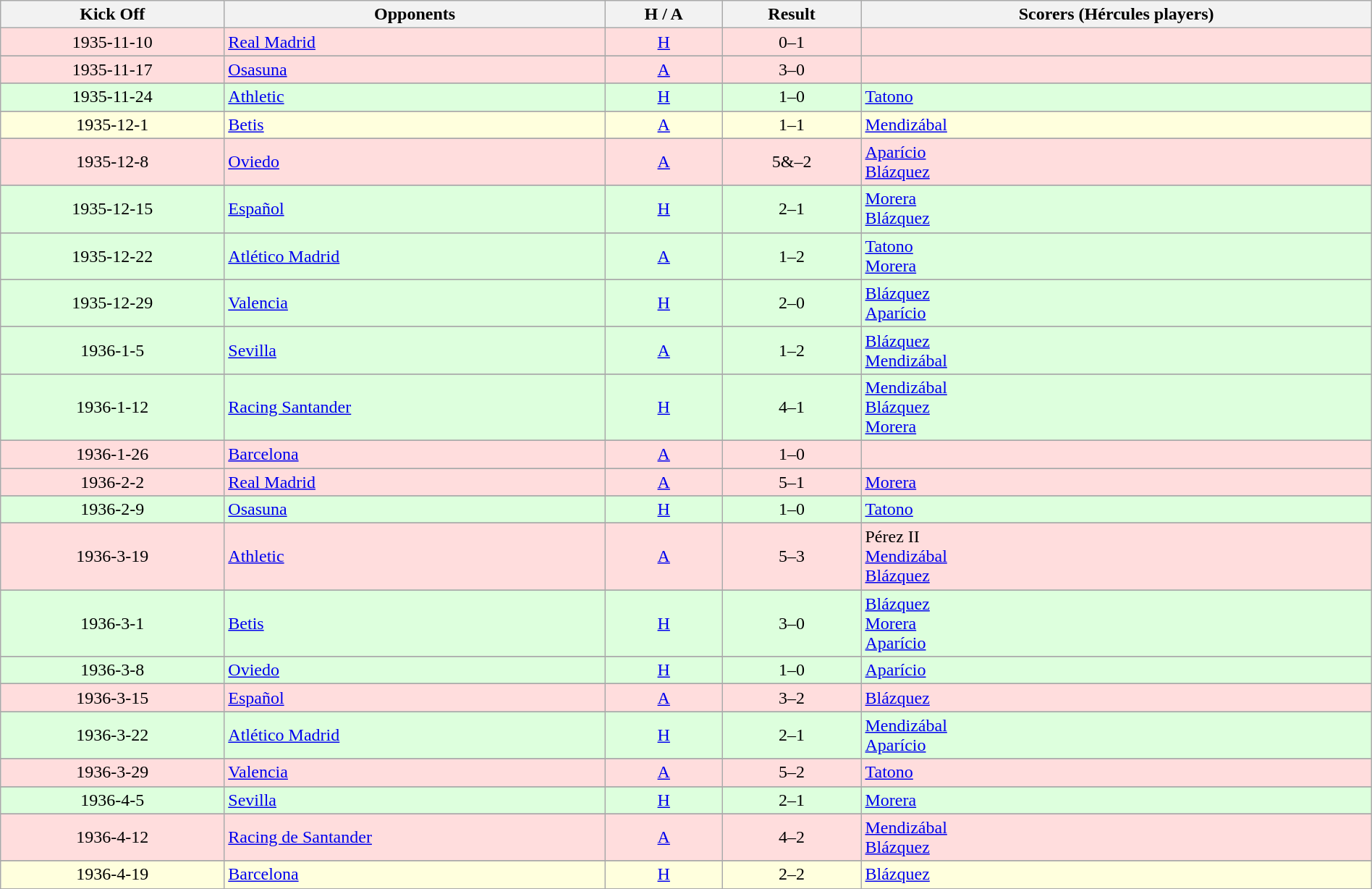<table class="wikitable" style="width:100%;">
<tr style="background:#f0f6ff;">
<th>Kick Off</th>
<th>Opponents</th>
<th>H / A</th>
<th>Result</th>
<th>Scorers (Hércules players)</th>
</tr>
<tr bgcolor="#ffdddd">
<td align=center>1935-11-10</td>
<td><a href='#'>Real Madrid</a></td>
<td align=center><a href='#'>H</a></td>
<td align=center>0–1</td>
<td align=left></td>
</tr>
<tr>
</tr>
<tr bgcolor="#ffdddd">
<td align=center>1935-11-17</td>
<td><a href='#'>Osasuna</a></td>
<td align=center><a href='#'>A</a></td>
<td align=center>3–0</td>
<td align=left></td>
</tr>
<tr>
</tr>
<tr bgcolor="#ddffdd">
<td align=center>1935-11-24</td>
<td><a href='#'>Athletic</a></td>
<td align=center><a href='#'>H</a></td>
<td align=center>1–0</td>
<td align=left><a href='#'>Tatono</a> </td>
</tr>
<tr>
</tr>
<tr bgcolor="#ffffdd">
<td align=center>1935-12-1</td>
<td><a href='#'>Betis</a></td>
<td align=center><a href='#'>A</a></td>
<td align=center>1–1</td>
<td align=left><a href='#'>Mendizábal</a> </td>
</tr>
<tr>
</tr>
<tr bgcolor="#ffdddd">
<td align=center>1935-12-8</td>
<td><a href='#'>Oviedo</a></td>
<td align=center><a href='#'>A</a></td>
<td align=center>5&–2</td>
<td align=left><a href='#'>Aparício</a> <br><a href='#'>Blázquez</a> </td>
</tr>
<tr>
</tr>
<tr bgcolor="#ddffdd">
<td align=center>1935-12-15</td>
<td><a href='#'>Español</a></td>
<td align=center><a href='#'>H</a></td>
<td align=center>2–1</td>
<td align=left><a href='#'>Morera</a> <br> <a href='#'>Blázquez</a> </td>
</tr>
<tr>
</tr>
<tr bgcolor="#ddffdd">
<td align=center>1935-12-22</td>
<td><a href='#'>Atlético Madrid</a></td>
<td align=center><a href='#'>A</a></td>
<td align=center>1–2</td>
<td align=left><a href='#'>Tatono</a> <br> <a href='#'>Morera</a> </td>
</tr>
<tr>
</tr>
<tr bgcolor="#ddffdd">
<td align=center>1935-12-29</td>
<td><a href='#'>Valencia</a></td>
<td align=center><a href='#'>H</a></td>
<td align=center>2–0</td>
<td align=left><a href='#'>Blázquez</a> <br><a href='#'>Aparício</a> </td>
</tr>
<tr>
</tr>
<tr bgcolor="#ddffdd">
<td align=center>1936-1-5</td>
<td><a href='#'>Sevilla</a></td>
<td align=center><a href='#'>A</a></td>
<td align=center>1–2</td>
<td align=left><a href='#'>Blázquez</a> <br><a href='#'>Mendizábal</a> </td>
</tr>
<tr>
</tr>
<tr bgcolor="#ddffdd">
<td align=center>1936-1-12</td>
<td><a href='#'>Racing Santander</a></td>
<td align=center><a href='#'>H</a></td>
<td align=center>4–1</td>
<td align=left><a href='#'>Mendizábal</a> <br><a href='#'>Blázquez</a> <br> <a href='#'>Morera</a> </td>
</tr>
<tr>
</tr>
<tr bgcolor="#ffdddd">
<td align=center>1936-1-26</td>
<td><a href='#'>Barcelona</a></td>
<td align=center><a href='#'>A</a></td>
<td align=center>1–0</td>
<td align=left></td>
</tr>
<tr>
</tr>
<tr bgcolor="#ffdddd">
<td align=center>1936-2-2</td>
<td><a href='#'>Real Madrid</a></td>
<td align=center><a href='#'>A</a></td>
<td align=center>5–1</td>
<td align=left><a href='#'>Morera</a> </td>
</tr>
<tr>
</tr>
<tr bgcolor="#ddffdd">
<td align=center>1936-2-9</td>
<td><a href='#'>Osasuna</a></td>
<td align=center><a href='#'>H</a></td>
<td align=center>1–0</td>
<td align=left><a href='#'>Tatono</a> </td>
</tr>
<tr>
</tr>
<tr bgcolor="#ffdddd">
<td align=center>1936-3-19</td>
<td><a href='#'>Athletic</a></td>
<td align=center><a href='#'>A</a></td>
<td align=center>5–3</td>
<td align=left>Pérez II <br><a href='#'>Mendizábal</a> <br><a href='#'>Blázquez</a> </td>
</tr>
<tr>
</tr>
<tr bgcolor="#ddffdd">
<td align=center>1936-3-1</td>
<td><a href='#'>Betis</a></td>
<td align=center><a href='#'>H</a></td>
<td align=center>3–0</td>
<td align=left><a href='#'>Blázquez</a> <br><a href='#'>Morera</a> <br><a href='#'>Aparício</a> </td>
</tr>
<tr>
</tr>
<tr bgcolor="#ddffdd">
<td align=center>1936-3-8</td>
<td><a href='#'>Oviedo</a></td>
<td align=center><a href='#'>H</a></td>
<td align=center>1–0</td>
<td align=left><a href='#'>Aparício</a> </td>
</tr>
<tr>
</tr>
<tr bgcolor="#ffdddd">
<td align=center>1936-3-15</td>
<td><a href='#'>Español</a></td>
<td align=center><a href='#'>A</a></td>
<td align=center>3–2</td>
<td align=left><a href='#'>Blázquez</a> </td>
</tr>
<tr>
</tr>
<tr bgcolor="#ddffdd">
<td align=center>1936-3-22</td>
<td><a href='#'>Atlético Madrid</a></td>
<td align=center><a href='#'>H</a></td>
<td align=center>2–1</td>
<td align=left><a href='#'>Mendizábal</a> <br><a href='#'>Aparício</a> </td>
</tr>
<tr>
</tr>
<tr bgcolor="#ffdddd">
<td align=center>1936-3-29</td>
<td><a href='#'>Valencia</a></td>
<td align=center><a href='#'>A</a></td>
<td align=center>5–2</td>
<td align=left><a href='#'>Tatono</a> </td>
</tr>
<tr>
</tr>
<tr bgcolor="#ddffdd">
<td align=center>1936-4-5</td>
<td><a href='#'>Sevilla</a></td>
<td align=center><a href='#'>H</a></td>
<td align=center>2–1</td>
<td align=left><a href='#'>Morera</a> </td>
</tr>
<tr>
</tr>
<tr bgcolor="#ffdddd">
<td align=center>1936-4-12</td>
<td><a href='#'>Racing de Santander</a></td>
<td align=center><a href='#'>A</a></td>
<td align=center>4–2</td>
<td align=left><a href='#'>Mendizábal</a> <br> <a href='#'>Blázquez</a> </td>
</tr>
<tr>
</tr>
<tr bgcolor="#ffffdd">
<td align=center>1936-4-19</td>
<td><a href='#'>Barcelona</a></td>
<td align=center><a href='#'>H</a></td>
<td align=center>2–2</td>
<td align=left><a href='#'>Blázquez</a> </td>
</tr>
<tr>
</tr>
</table>
